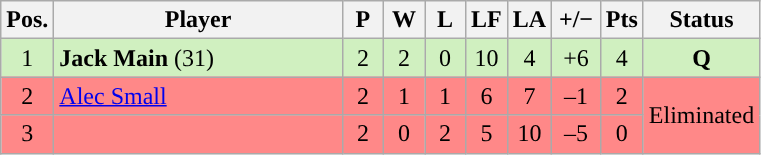<table class="wikitable" style="text-align:center; margin: 1em auto 1em auto, align:left">
<tr>
<th width=20>Pos.</th>
<th width=185>Player</th>
<th width=20>P</th>
<th width=20>W</th>
<th width=20>L</th>
<th width=20>LF</th>
<th width=20>LA</th>
<th width=25>+/−</th>
<th width=20>Pts</th>
<th width=70>Status</th>
</tr>
<tr style="background:#D0F0C0;">
<td>1</td>
<td align=left> <strong>Jack Main</strong> (31)</td>
<td>2</td>
<td>2</td>
<td>0</td>
<td>10</td>
<td>4</td>
<td>+6</td>
<td>4</td>
<td><strong>Q</strong></td>
</tr>
<tr style="background:#FF8888;">
<td>2</td>
<td align=left> <a href='#'>Alec Small</a></td>
<td>2</td>
<td>1</td>
<td>1</td>
<td>6</td>
<td>7</td>
<td>–1</td>
<td>2</td>
<td rowspan=2>Eliminated</td>
</tr>
<tr style="background:#FF8888;">
<td>3</td>
<td align=left></td>
<td>2</td>
<td>0</td>
<td>2</td>
<td>5</td>
<td>10</td>
<td>–5</td>
<td>0</td>
</tr>
</table>
